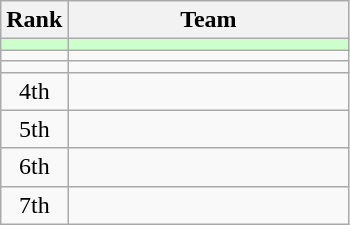<table class=wikitable style="text-align:center;">
<tr>
<th>Rank</th>
<th width=180>Team</th>
</tr>
<tr bgcolor="#ccffcc">
<td></td>
<td align=left></td>
</tr>
<tr>
<td></td>
<td align=left></td>
</tr>
<tr>
<td></td>
<td align=left></td>
</tr>
<tr>
<td>4th</td>
<td align=left></td>
</tr>
<tr>
<td>5th</td>
<td align=left></td>
</tr>
<tr>
<td>6th</td>
<td align=left></td>
</tr>
<tr>
<td>7th</td>
<td align=left></td>
</tr>
</table>
